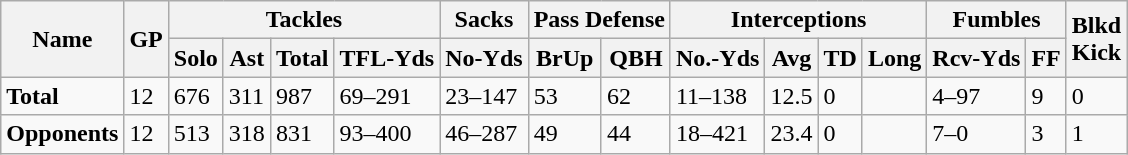<table class="wikitable" style="white-space:nowrap;">
<tr>
<th rowspan="2">Name</th>
<th rowspan="2">GP</th>
<th colspan="4">Tackles</th>
<th>Sacks</th>
<th colspan="2">Pass Defense</th>
<th colspan="4">Interceptions</th>
<th colspan="2">Fumbles</th>
<th rowspan="2">Blkd<br>Kick</th>
</tr>
<tr>
<th>Solo</th>
<th>Ast</th>
<th>Total</th>
<th>TFL-Yds</th>
<th>No-Yds</th>
<th>BrUp</th>
<th>QBH</th>
<th>No.-Yds</th>
<th>Avg</th>
<th>TD</th>
<th>Long</th>
<th>Rcv-Yds</th>
<th>FF</th>
</tr>
<tr>
<td><strong>Total</strong></td>
<td>12</td>
<td>676</td>
<td>311</td>
<td>987</td>
<td>69–291</td>
<td>23–147</td>
<td>53</td>
<td>62</td>
<td>11–138</td>
<td>12.5</td>
<td>0</td>
<td></td>
<td>4–97</td>
<td>9</td>
<td>0</td>
</tr>
<tr>
<td><strong>Opponents</strong></td>
<td>12</td>
<td>513</td>
<td>318</td>
<td>831</td>
<td>93–400</td>
<td>46–287</td>
<td>49</td>
<td>44</td>
<td>18–421</td>
<td>23.4</td>
<td>0</td>
<td></td>
<td>7–0</td>
<td>3</td>
<td>1</td>
</tr>
</table>
